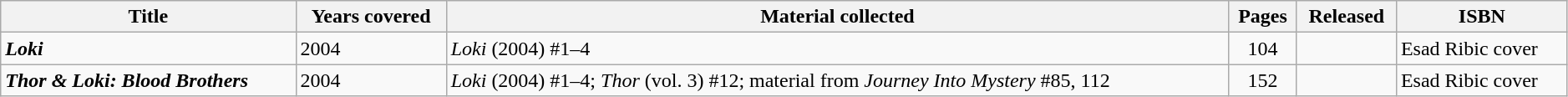<table class="wikitable sortable" width=99%>
<tr>
<th>Title</th>
<th>Years covered</th>
<th class="unsortable">Material collected</th>
<th>Pages</th>
<th>Released</th>
<th class="unsortable">ISBN</th>
</tr>
<tr>
<td><strong><em>Loki</em></strong></td>
<td>2004</td>
<td><em>Loki</em> (2004) #1–4</td>
<td style="text-align: center;">104</td>
<td></td>
<td>Esad Ribic cover </td>
</tr>
<tr>
<td><strong><em>Thor & Loki: Blood Brothers</em></strong></td>
<td>2004</td>
<td><em>Loki</em> (2004) #1–4; <em>Thor</em> (vol. 3) #12; material from <em>Journey Into Mystery</em> #85, 112</td>
<td style="text-align: center;">152</td>
<td></td>
<td>Esad Ribic cover </td>
</tr>
</table>
